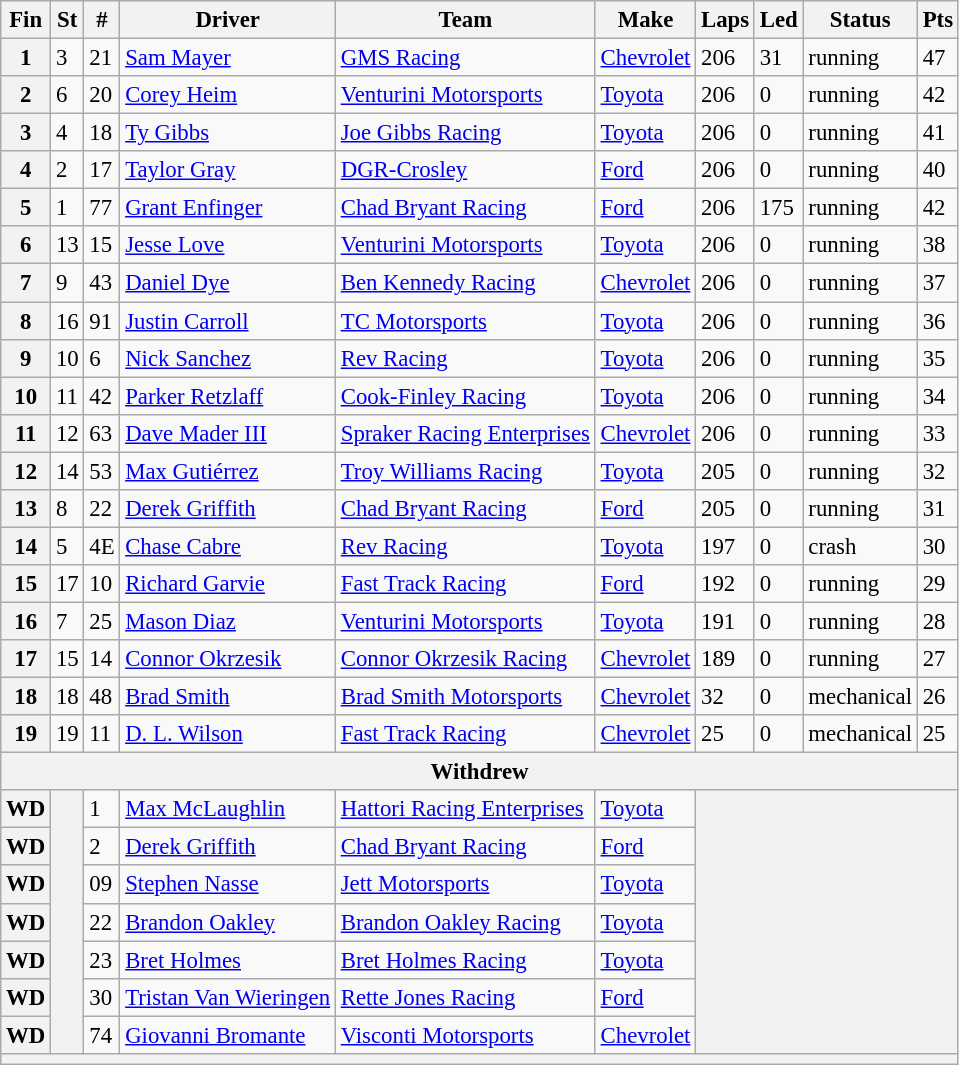<table class="wikitable" style="font-size:95%">
<tr>
<th>Fin</th>
<th>St</th>
<th>#</th>
<th>Driver</th>
<th>Team</th>
<th>Make</th>
<th>Laps</th>
<th>Led</th>
<th>Status</th>
<th>Pts</th>
</tr>
<tr>
<th>1</th>
<td>3</td>
<td>21</td>
<td><a href='#'>Sam Mayer</a></td>
<td><a href='#'>GMS Racing</a></td>
<td><a href='#'>Chevrolet</a></td>
<td>206</td>
<td>31</td>
<td>running</td>
<td>47</td>
</tr>
<tr>
<th>2</th>
<td>6</td>
<td>20</td>
<td><a href='#'>Corey Heim</a></td>
<td><a href='#'>Venturini Motorsports</a></td>
<td><a href='#'>Toyota</a></td>
<td>206</td>
<td>0</td>
<td>running</td>
<td>42</td>
</tr>
<tr>
<th>3</th>
<td>4</td>
<td>18</td>
<td><a href='#'>Ty Gibbs</a></td>
<td><a href='#'>Joe Gibbs Racing</a></td>
<td><a href='#'>Toyota</a></td>
<td>206</td>
<td>0</td>
<td>running</td>
<td>41</td>
</tr>
<tr>
<th>4</th>
<td>2</td>
<td>17</td>
<td><a href='#'>Taylor Gray</a></td>
<td><a href='#'>DGR-Crosley</a></td>
<td><a href='#'>Ford</a></td>
<td>206</td>
<td>0</td>
<td>running</td>
<td>40</td>
</tr>
<tr>
<th>5</th>
<td>1</td>
<td>77</td>
<td><a href='#'>Grant Enfinger</a></td>
<td><a href='#'>Chad Bryant Racing</a></td>
<td><a href='#'>Ford</a></td>
<td>206</td>
<td>175</td>
<td>running</td>
<td>42</td>
</tr>
<tr>
<th>6</th>
<td>13</td>
<td>15</td>
<td><a href='#'>Jesse Love</a></td>
<td><a href='#'>Venturini Motorsports</a></td>
<td><a href='#'>Toyota</a></td>
<td>206</td>
<td>0</td>
<td>running</td>
<td>38</td>
</tr>
<tr>
<th>7</th>
<td>9</td>
<td>43</td>
<td><a href='#'>Daniel Dye</a></td>
<td><a href='#'>Ben Kennedy Racing</a></td>
<td><a href='#'>Chevrolet</a></td>
<td>206</td>
<td>0</td>
<td>running</td>
<td>37</td>
</tr>
<tr>
<th>8</th>
<td>16</td>
<td>91</td>
<td><a href='#'>Justin Carroll</a></td>
<td><a href='#'>TC Motorsports</a></td>
<td><a href='#'>Toyota</a></td>
<td>206</td>
<td>0</td>
<td>running</td>
<td>36</td>
</tr>
<tr>
<th>9</th>
<td>10</td>
<td>6</td>
<td><a href='#'>Nick Sanchez</a></td>
<td><a href='#'>Rev Racing</a></td>
<td><a href='#'>Toyota</a></td>
<td>206</td>
<td>0</td>
<td>running</td>
<td>35</td>
</tr>
<tr>
<th>10</th>
<td>11</td>
<td>42</td>
<td><a href='#'>Parker Retzlaff</a></td>
<td><a href='#'>Cook-Finley Racing</a></td>
<td><a href='#'>Toyota</a></td>
<td>206</td>
<td>0</td>
<td>running</td>
<td>34</td>
</tr>
<tr>
<th>11</th>
<td>12</td>
<td>63</td>
<td><a href='#'>Dave Mader III</a></td>
<td><a href='#'>Spraker Racing Enterprises</a></td>
<td><a href='#'>Chevrolet</a></td>
<td>206</td>
<td>0</td>
<td>running</td>
<td>33</td>
</tr>
<tr>
<th>12</th>
<td>14</td>
<td>53</td>
<td><a href='#'>Max Gutiérrez</a></td>
<td><a href='#'>Troy Williams Racing</a></td>
<td><a href='#'>Toyota</a></td>
<td>205</td>
<td>0</td>
<td>running</td>
<td>32</td>
</tr>
<tr>
<th>13</th>
<td>8</td>
<td>22</td>
<td><a href='#'>Derek Griffith</a></td>
<td><a href='#'>Chad Bryant Racing</a></td>
<td><a href='#'>Ford</a></td>
<td>205</td>
<td>0</td>
<td>running</td>
<td>31</td>
</tr>
<tr>
<th>14</th>
<td>5</td>
<td>4E</td>
<td><a href='#'>Chase Cabre</a></td>
<td><a href='#'>Rev Racing</a></td>
<td><a href='#'>Toyota</a></td>
<td>197</td>
<td>0</td>
<td>crash</td>
<td>30</td>
</tr>
<tr>
<th>15</th>
<td>17</td>
<td>10</td>
<td><a href='#'>Richard Garvie</a></td>
<td><a href='#'>Fast Track Racing</a></td>
<td><a href='#'>Ford</a></td>
<td>192</td>
<td>0</td>
<td>running</td>
<td>29</td>
</tr>
<tr>
<th>16</th>
<td>7</td>
<td>25</td>
<td><a href='#'>Mason Diaz</a></td>
<td><a href='#'>Venturini Motorsports</a></td>
<td><a href='#'>Toyota</a></td>
<td>191</td>
<td>0</td>
<td>running</td>
<td>28</td>
</tr>
<tr>
<th>17</th>
<td>15</td>
<td>14</td>
<td><a href='#'>Connor Okrzesik</a></td>
<td><a href='#'>Connor Okrzesik Racing</a></td>
<td><a href='#'>Chevrolet</a></td>
<td>189</td>
<td>0</td>
<td>running</td>
<td>27</td>
</tr>
<tr>
<th>18</th>
<td>18</td>
<td>48</td>
<td><a href='#'>Brad Smith</a></td>
<td><a href='#'>Brad Smith Motorsports</a></td>
<td><a href='#'>Chevrolet</a></td>
<td>32</td>
<td>0</td>
<td>mechanical</td>
<td>26</td>
</tr>
<tr>
<th>19</th>
<td>19</td>
<td>11</td>
<td><a href='#'>D. L. Wilson</a></td>
<td><a href='#'>Fast Track Racing</a></td>
<td><a href='#'>Chevrolet</a></td>
<td>25</td>
<td>0</td>
<td>mechanical</td>
<td>25</td>
</tr>
<tr>
<th colspan="10">Withdrew</th>
</tr>
<tr>
<th>WD</th>
<th rowspan="7"></th>
<td>1</td>
<td><a href='#'>Max McLaughlin</a></td>
<td><a href='#'>Hattori Racing Enterprises</a></td>
<td><a href='#'>Toyota</a></td>
<th colspan="4" rowspan="7"></th>
</tr>
<tr>
<th>WD</th>
<td>2</td>
<td><a href='#'>Derek Griffith</a></td>
<td><a href='#'>Chad Bryant Racing</a></td>
<td><a href='#'>Ford</a></td>
</tr>
<tr>
<th>WD</th>
<td>09</td>
<td><a href='#'>Stephen Nasse</a></td>
<td><a href='#'>Jett Motorsports</a></td>
<td><a href='#'>Toyota</a></td>
</tr>
<tr>
<th>WD</th>
<td>22</td>
<td><a href='#'>Brandon Oakley</a></td>
<td><a href='#'>Brandon Oakley Racing</a></td>
<td><a href='#'>Toyota</a></td>
</tr>
<tr>
<th>WD</th>
<td>23</td>
<td><a href='#'>Bret Holmes</a></td>
<td><a href='#'>Bret Holmes Racing</a></td>
<td><a href='#'>Toyota</a></td>
</tr>
<tr>
<th>WD</th>
<td>30</td>
<td><a href='#'>Tristan Van Wieringen</a></td>
<td><a href='#'>Rette Jones Racing</a></td>
<td><a href='#'>Ford</a></td>
</tr>
<tr>
<th>WD</th>
<td>74</td>
<td><a href='#'>Giovanni Bromante</a></td>
<td><a href='#'>Visconti Motorsports</a></td>
<td><a href='#'>Chevrolet</a></td>
</tr>
<tr>
<th colspan="10"></th>
</tr>
</table>
